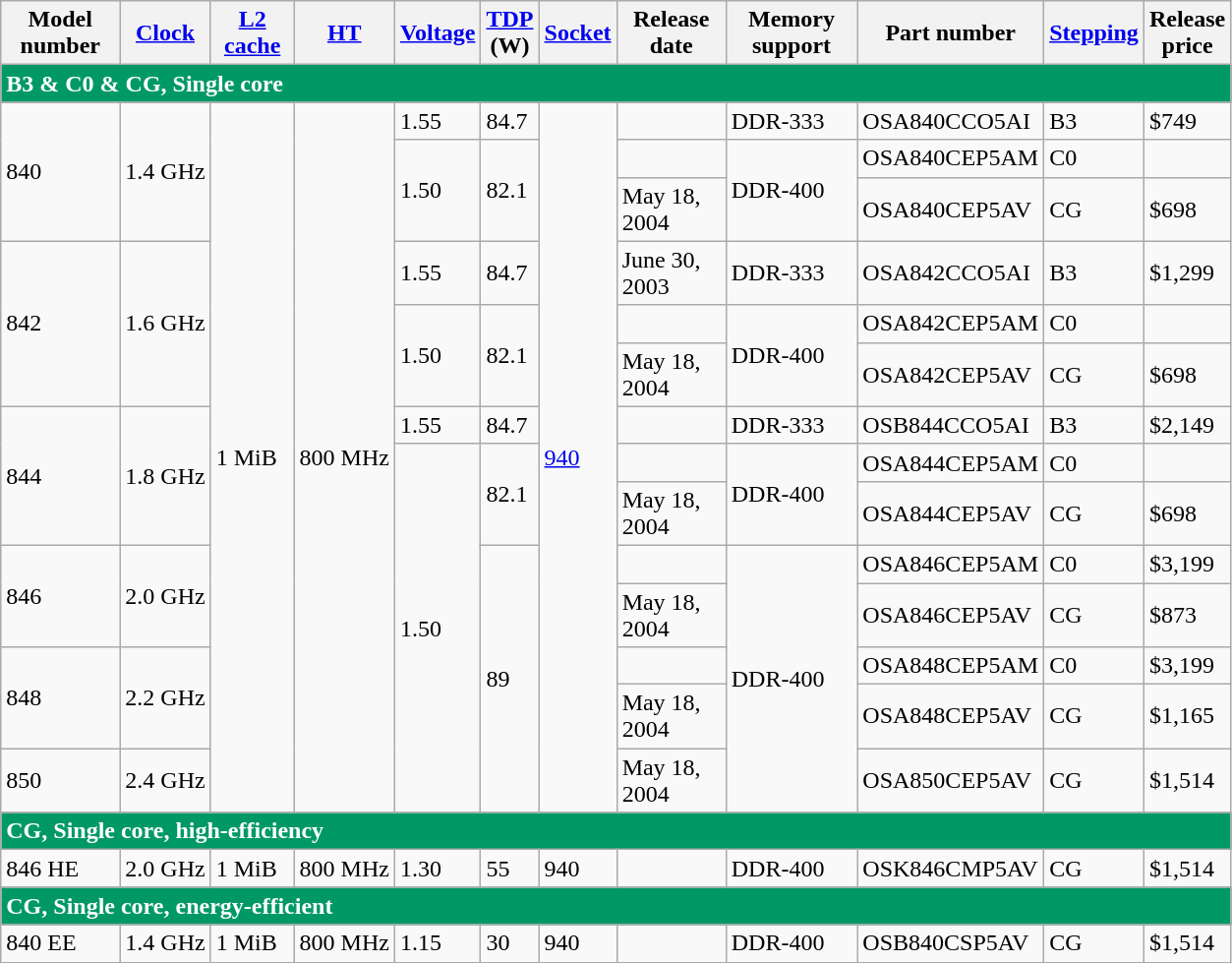<table class="wikitable sortable" style="width:835px; px;">
<tr>
<th>Model number</th>
<th><a href='#'>Clock</a></th>
<th><a href='#'>L2 cache</a></th>
<th><a href='#'>HT</a></th>
<th><a href='#'>Voltage</a></th>
<th><a href='#'>TDP</a><br>(W)</th>
<th><a href='#'>Socket</a></th>
<th>Release date</th>
<th>Memory support</th>
<th>Part number</th>
<th><a href='#'>Stepping</a></th>
<th>Release<br>price</th>
</tr>
<tr>
<td colspan="13"  style="background:#096; color:white; text-align:left;"><strong>B3 & C0 & CG, Single core</strong></td>
</tr>
<tr>
<td rowspan="3">840</td>
<td rowspan="3">1.4 GHz</td>
<td rowspan="14">1 MiB</td>
<td rowspan="14">800 MHz</td>
<td>1.55</td>
<td>84.7</td>
<td rowspan="14"><a href='#'>940</a></td>
<td></td>
<td>DDR-333</td>
<td>OSA840CCO5AI</td>
<td>B3</td>
<td>$749</td>
</tr>
<tr>
<td rowspan="2">1.50</td>
<td rowspan="2">82.1</td>
<td></td>
<td rowspan="2">DDR-400</td>
<td>OSA840CEP5AM</td>
<td>C0</td>
<td></td>
</tr>
<tr>
<td>May 18, 2004</td>
<td>OSA840CEP5AV</td>
<td>CG</td>
<td>$698</td>
</tr>
<tr>
<td rowspan="3">842</td>
<td rowspan="3">1.6 GHz</td>
<td>1.55</td>
<td>84.7</td>
<td>June 30, 2003</td>
<td>DDR-333</td>
<td>OSA842CCO5AI</td>
<td>B3</td>
<td>$1,299</td>
</tr>
<tr>
<td rowspan="2">1.50</td>
<td rowspan="2">82.1</td>
<td></td>
<td rowspan="2">DDR-400</td>
<td>OSA842CEP5AM</td>
<td>C0</td>
<td></td>
</tr>
<tr>
<td>May 18, 2004</td>
<td>OSA842CEP5AV</td>
<td>CG</td>
<td>$698</td>
</tr>
<tr>
<td rowspan="3">844</td>
<td rowspan="3">1.8 GHz</td>
<td>1.55</td>
<td>84.7</td>
<td></td>
<td>DDR-333</td>
<td>OSB844CCO5AI</td>
<td>B3</td>
<td>$2,149</td>
</tr>
<tr>
<td rowspan="7">1.50</td>
<td rowspan="2">82.1</td>
<td></td>
<td rowspan="2">DDR-400</td>
<td>OSA844CEP5AM</td>
<td>C0</td>
<td></td>
</tr>
<tr>
<td>May 18, 2004</td>
<td>OSA844CEP5AV</td>
<td>CG</td>
<td>$698</td>
</tr>
<tr>
<td rowspan="2">846</td>
<td rowspan="2">2.0 GHz</td>
<td rowspan="5">89</td>
<td></td>
<td rowspan="5">DDR-400</td>
<td>OSA846CEP5AM</td>
<td>C0</td>
<td>$3,199</td>
</tr>
<tr>
<td>May 18, 2004</td>
<td>OSA846CEP5AV</td>
<td>CG</td>
<td>$873</td>
</tr>
<tr>
<td rowspan="2">848</td>
<td rowspan="2">2.2 GHz</td>
<td></td>
<td>OSA848CEP5AM</td>
<td>C0</td>
<td>$3,199</td>
</tr>
<tr>
<td>May 18, 2004</td>
<td>OSA848CEP5AV</td>
<td>CG</td>
<td>$1,165</td>
</tr>
<tr>
<td>850</td>
<td>2.4 GHz</td>
<td>May 18, 2004</td>
<td>OSA850CEP5AV</td>
<td>CG</td>
<td>$1,514</td>
</tr>
<tr>
<td colspan="13"  style="background:#096; color:white; text-align:left;"><strong>CG, Single core, high-efficiency</strong></td>
</tr>
<tr>
<td>846 HE</td>
<td>2.0 GHz</td>
<td>1 MiB</td>
<td>800 MHz</td>
<td>1.30</td>
<td>55</td>
<td>940</td>
<td></td>
<td>DDR-400</td>
<td>OSK846CMP5AV</td>
<td>CG</td>
<td>$1,514</td>
</tr>
<tr>
<td colspan="13"  style="background:#096; color:white; text-align:left;"><strong>CG, Single core, energy-efficient</strong></td>
</tr>
<tr>
<td>840 EE</td>
<td>1.4 GHz</td>
<td>1 MiB</td>
<td>800 MHz</td>
<td>1.15</td>
<td>30</td>
<td>940</td>
<td></td>
<td>DDR-400</td>
<td>OSB840CSP5AV</td>
<td>CG</td>
<td>$1,514</td>
</tr>
</table>
